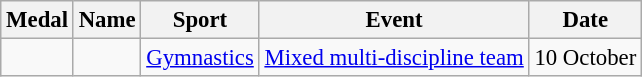<table class="wikitable sortable" style="font-size: 95%">
<tr>
<th>Medal</th>
<th>Name</th>
<th>Sport</th>
<th>Event</th>
<th>Date</th>
</tr>
<tr>
<td></td>
<td><em></em><br></td>
<td><a href='#'>Gymnastics</a></td>
<td><a href='#'>Mixed multi-discipline team</a></td>
<td>10 October</td>
</tr>
</table>
